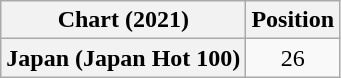<table class="wikitable plainrowheaders" style="text-align:center">
<tr>
<th scope="col">Chart (2021)</th>
<th scope="col">Position</th>
</tr>
<tr>
<th scope="row">Japan (Japan Hot 100)</th>
<td>26</td>
</tr>
</table>
